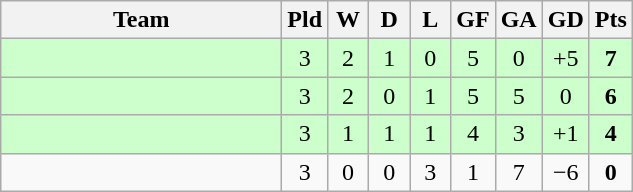<table class="wikitable" style="text-align:center;">
<tr>
<th width=180>Team</th>
<th width=20>Pld</th>
<th width=20>W</th>
<th width=20>D</th>
<th width=20>L</th>
<th width=20>GF</th>
<th width=20>GA</th>
<th width=20>GD</th>
<th width=20>Pts</th>
</tr>
<tr bgcolor="#ccffcc">
<td align="left"></td>
<td>3</td>
<td>2</td>
<td>1</td>
<td>0</td>
<td>5</td>
<td>0</td>
<td>+5</td>
<td><strong>7</strong></td>
</tr>
<tr bgcolor="#ccffcc">
<td align="left"></td>
<td>3</td>
<td>2</td>
<td>0</td>
<td>1</td>
<td>5</td>
<td>5</td>
<td>0</td>
<td><strong>6</strong></td>
</tr>
<tr bgcolor="#ccffcc">
<td align="left"></td>
<td>3</td>
<td>1</td>
<td>1</td>
<td>1</td>
<td>4</td>
<td>3</td>
<td>+1</td>
<td><strong>4</strong></td>
</tr>
<tr>
<td align="left"><em></em></td>
<td>3</td>
<td>0</td>
<td>0</td>
<td>3</td>
<td>1</td>
<td>7</td>
<td>−6</td>
<td><strong>0</strong></td>
</tr>
</table>
